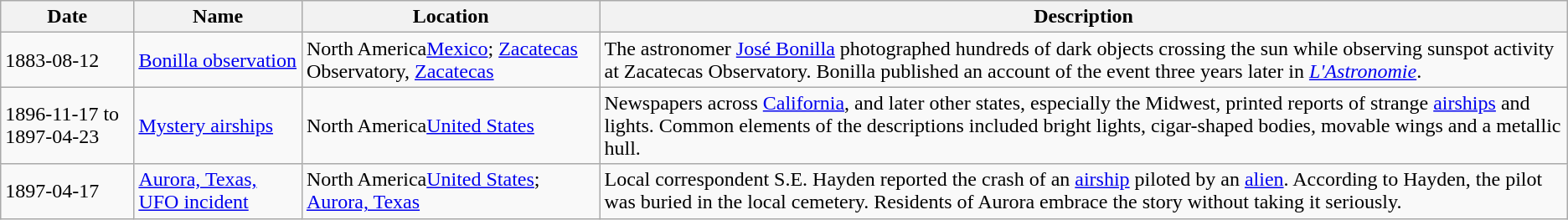<table class="wikitable sortable mw-datatable sticky-header sort-under-center">
<tr>
<th>Date</th>
<th>Name</th>
<th>Location</th>
<th>Description</th>
</tr>
<tr>
<td>1883-<wbr>08-12</td>
<td><a href='#'>Bonilla observation</a></td>
<td><span>North America</span><a href='#'>Mexico</a>; <a href='#'>Zacatecas</a> Observatory, <a href='#'>Zacatecas</a></td>
<td>The astronomer <a href='#'>José Bonilla</a> photographed hundreds of dark objects crossing the sun while observing sunspot activity at Zacatecas  Observatory. Bonilla published an account of the event three years later in <em><a href='#'>L'Astronomie</a></em>.</td>
</tr>
<tr>
<td>1896-<wbr>11-17 to 1897-<wbr>04-23</td>
<td><a href='#'>Mystery airships</a></td>
<td><span>North America</span><a href='#'>United States</a></td>
<td>Newspapers across <a href='#'>California</a>, and later other states, especially the Midwest, printed reports of strange <a href='#'>airships</a> and lights. Common elements of the descriptions included bright lights, cigar-shaped bodies, movable wings and a metallic hull.</td>
</tr>
<tr>
<td>1897-<wbr>04-17</td>
<td><a href='#'>Aurora, Texas, UFO incident</a></td>
<td><span>North America</span><a href='#'>United States</a>; <a href='#'>Aurora, Texas</a></td>
<td>Local correspondent S.E. Hayden reported the crash of an <a href='#'>airship</a> piloted by an <a href='#'>alien</a>. According to Hayden, the pilot was buried in the local cemetery. Residents of Aurora embrace the story without taking it seriously.</td>
</tr>
</table>
